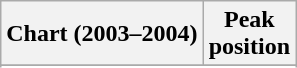<table class="wikitable sortable">
<tr>
<th align="left">Chart (2003–2004)</th>
<th align="center">Peak<br>position</th>
</tr>
<tr>
</tr>
<tr>
</tr>
</table>
